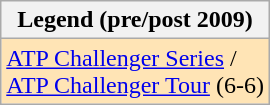<table class="wikitable">
<tr>
<th>Legend (pre/post 2009)</th>
</tr>
<tr style="background:moccasin">
<td><a href='#'>ATP Challenger Series</a> /<br><a href='#'>ATP Challenger Tour</a> (6-6)</td>
</tr>
</table>
